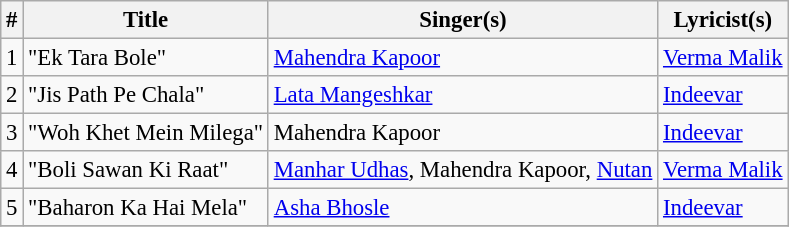<table class="wikitable" style="font-size:95%;">
<tr>
<th>#</th>
<th>Title</th>
<th>Singer(s)</th>
<th>Lyricist(s)</th>
</tr>
<tr>
<td>1</td>
<td>"Ek Tara Bole"</td>
<td><a href='#'>Mahendra Kapoor</a></td>
<td><a href='#'>Verma Malik</a></td>
</tr>
<tr>
<td>2</td>
<td>"Jis Path Pe Chala"</td>
<td><a href='#'>Lata Mangeshkar</a></td>
<td><a href='#'>Indeevar</a></td>
</tr>
<tr>
<td>3</td>
<td>"Woh Khet Mein Milega"</td>
<td>Mahendra Kapoor</td>
<td><a href='#'>Indeevar</a></td>
</tr>
<tr>
<td>4</td>
<td>"Boli Sawan Ki Raat"</td>
<td><a href='#'>Manhar Udhas</a>, Mahendra Kapoor, <a href='#'>Nutan</a></td>
<td><a href='#'>Verma Malik</a></td>
</tr>
<tr>
<td>5</td>
<td>"Baharon Ka Hai Mela"</td>
<td><a href='#'>Asha Bhosle</a></td>
<td><a href='#'>Indeevar</a></td>
</tr>
<tr>
</tr>
</table>
